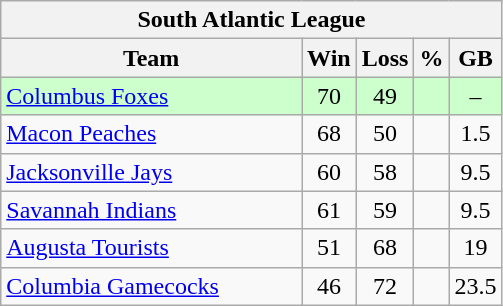<table class="wikitable">
<tr>
<th colspan="5">South Atlantic League</th>
</tr>
<tr>
<th width="60%">Team</th>
<th>Win</th>
<th>Loss</th>
<th>%</th>
<th>GB</th>
</tr>
<tr align=center bgcolor=ccffcc>
<td align=left><a href='#'>Columbus Foxes</a></td>
<td>70</td>
<td>49</td>
<td></td>
<td>–</td>
</tr>
<tr align=center>
<td align=left><a href='#'>Macon Peaches</a></td>
<td>68</td>
<td>50</td>
<td></td>
<td>1.5</td>
</tr>
<tr align=center>
<td align=left><a href='#'>Jacksonville Jays</a></td>
<td>60</td>
<td>58</td>
<td></td>
<td>9.5</td>
</tr>
<tr align=center>
<td align=left><a href='#'>Savannah Indians</a></td>
<td>61</td>
<td>59</td>
<td></td>
<td>9.5</td>
</tr>
<tr align=center>
<td align=left><a href='#'>Augusta Tourists</a></td>
<td>51</td>
<td>68</td>
<td></td>
<td>19</td>
</tr>
<tr align=center>
<td align=left><a href='#'>Columbia Gamecocks</a></td>
<td>46</td>
<td>72</td>
<td></td>
<td>23.5</td>
</tr>
</table>
